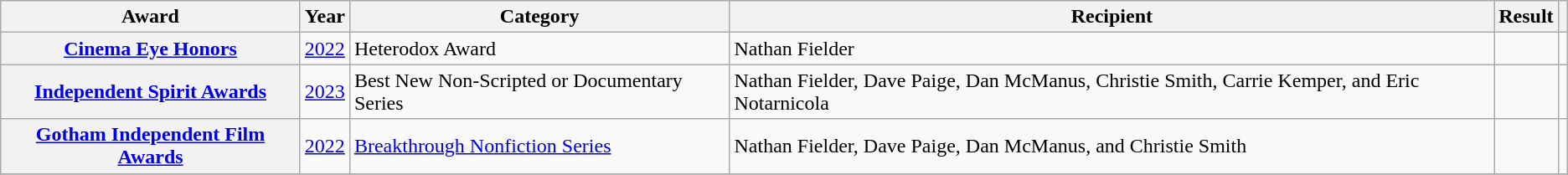<table class="wikitable plainrowheaders unsortable col6center">
<tr>
<th scope="col">Award</th>
<th scope="col">Year</th>
<th scope="col">Category</th>
<th scope="col">Recipient</th>
<th scope="col">Result</th>
<th scope="col" class="unsortable"></th>
</tr>
<tr>
<th scope="row"><a href='#'>Cinema Eye Honors</a></th>
<td><a href='#'>2022</a></td>
<td>Heterodox Award</td>
<td>Nathan Fielder</td>
<td></td>
<td></td>
</tr>
<tr>
<th scope="row"><a href='#'>Independent Spirit Awards</a></th>
<td><a href='#'>2023</a></td>
<td>Best New Non-Scripted or Documentary Series</td>
<td>Nathan Fielder, Dave Paige, Dan McManus, Christie Smith, Carrie Kemper, and Eric Notarnicola</td>
<td></td>
<td></td>
</tr>
<tr>
<th scope="row"><a href='#'>Gotham Independent Film Awards</a></th>
<td><a href='#'>2022</a></td>
<td><a href='#'>Breakthrough Nonfiction Series</a></td>
<td>Nathan Fielder, Dave Paige, Dan McManus, and Christie Smith</td>
<td></td>
<td></td>
</tr>
<tr>
</tr>
</table>
